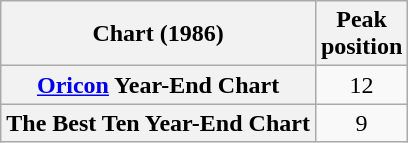<table class="wikitable plainrowheaders" style="text-align:center;">
<tr>
<th>Chart (1986)</th>
<th>Peak<br>position</th>
</tr>
<tr>
<th scope="row"><a href='#'>Oricon</a> Year-End Chart</th>
<td>12</td>
</tr>
<tr>
<th scope="row">The Best Ten Year-End Chart</th>
<td>9</td>
</tr>
</table>
